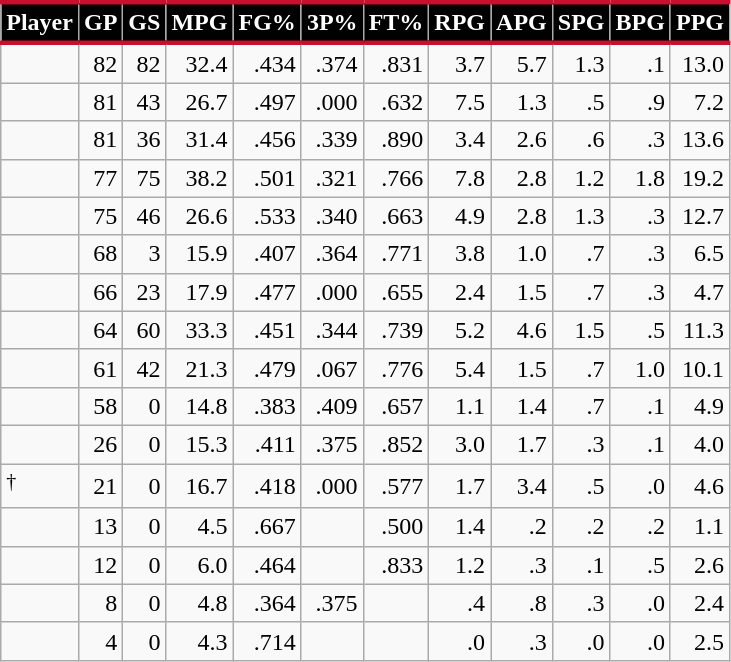<table class="wikitable sortable" style="text-align:right;">
<tr>
<th style="background:#010101; color:#FFFFFF; border-top:#C8102E 3px solid; border-bottom:#C8102E 3px solid;">Player</th>
<th style="background:#010101; color:#FFFFFF; border-top:#C8102E 3px solid; border-bottom:#C8102E 3px solid;">GP</th>
<th style="background:#010101; color:#FFFFFF; border-top:#C8102E 3px solid; border-bottom:#C8102E 3px solid;">GS</th>
<th style="background:#010101; color:#FFFFFF; border-top:#C8102E 3px solid; border-bottom:#C8102E 3px solid;">MPG</th>
<th style="background:#010101; color:#FFFFFF; border-top:#C8102E 3px solid; border-bottom:#C8102E 3px solid;">FG%</th>
<th style="background:#010101; color:#FFFFFF; border-top:#C8102E 3px solid; border-bottom:#C8102E 3px solid;">3P%</th>
<th style="background:#010101; color:#FFFFFF; border-top:#C8102E 3px solid; border-bottom:#C8102E 3px solid;">FT%</th>
<th style="background:#010101; color:#FFFFFF; border-top:#C8102E 3px solid; border-bottom:#C8102E 3px solid;">RPG</th>
<th style="background:#010101; color:#FFFFFF; border-top:#C8102E 3px solid; border-bottom:#C8102E 3px solid;">APG</th>
<th style="background:#010101; color:#FFFFFF; border-top:#C8102E 3px solid; border-bottom:#C8102E 3px solid;">SPG</th>
<th style="background:#010101; color:#FFFFFF; border-top:#C8102E 3px solid; border-bottom:#C8102E 3px solid;">BPG</th>
<th style="background:#010101; color:#FFFFFF; border-top:#C8102E 3px solid; border-bottom:#C8102E 3px solid;">PPG</th>
</tr>
<tr>
<td style="text-align:left;"></td>
<td>82</td>
<td>82</td>
<td>32.4</td>
<td>.434</td>
<td>.374</td>
<td>.831</td>
<td>3.7</td>
<td>5.7</td>
<td>1.3</td>
<td>.1</td>
<td>13.0</td>
</tr>
<tr>
<td style="text-align:left;"></td>
<td>81</td>
<td>43</td>
<td>26.7</td>
<td>.497</td>
<td>.000</td>
<td>.632</td>
<td>7.5</td>
<td>1.3</td>
<td>.5</td>
<td>.9</td>
<td>7.2</td>
</tr>
<tr>
<td style="text-align:left;"></td>
<td>81</td>
<td>36</td>
<td>31.4</td>
<td>.456</td>
<td>.339</td>
<td>.890</td>
<td>3.4</td>
<td>2.6</td>
<td>.6</td>
<td>.3</td>
<td>13.6</td>
</tr>
<tr>
<td style="text-align:left;"></td>
<td>77</td>
<td>75</td>
<td>38.2</td>
<td>.501</td>
<td>.321</td>
<td>.766</td>
<td>7.8</td>
<td>2.8</td>
<td>1.2</td>
<td>1.8</td>
<td>19.2</td>
</tr>
<tr>
<td style="text-align:left;"></td>
<td>75</td>
<td>46</td>
<td>26.6</td>
<td>.533</td>
<td>.340</td>
<td>.663</td>
<td>4.9</td>
<td>2.8</td>
<td>1.3</td>
<td>.3</td>
<td>12.7</td>
</tr>
<tr>
<td style="text-align:left;"></td>
<td>68</td>
<td>3</td>
<td>15.9</td>
<td>.407</td>
<td>.364</td>
<td>.771</td>
<td>3.8</td>
<td>1.0</td>
<td>.7</td>
<td>.3</td>
<td>6.5</td>
</tr>
<tr>
<td style="text-align:left;"></td>
<td>66</td>
<td>23</td>
<td>17.9</td>
<td>.477</td>
<td>.000</td>
<td>.655</td>
<td>2.4</td>
<td>1.5</td>
<td>.7</td>
<td>.3</td>
<td>4.7</td>
</tr>
<tr>
<td style="text-align:left;"></td>
<td>64</td>
<td>60</td>
<td>33.3</td>
<td>.451</td>
<td>.344</td>
<td>.739</td>
<td>5.2</td>
<td>4.6</td>
<td>1.5</td>
<td>.5</td>
<td>11.3</td>
</tr>
<tr>
<td style="text-align:left;"></td>
<td>61</td>
<td>42</td>
<td>21.3</td>
<td>.479</td>
<td>.067</td>
<td>.776</td>
<td>5.4</td>
<td>1.5</td>
<td>.7</td>
<td>1.0</td>
<td>10.1</td>
</tr>
<tr>
<td style="text-align:left;"></td>
<td>58</td>
<td>0</td>
<td>14.8</td>
<td>.383</td>
<td>.409</td>
<td>.657</td>
<td>1.1</td>
<td>1.4</td>
<td>.7</td>
<td>.1</td>
<td>4.9</td>
</tr>
<tr>
<td style="text-align:left;"></td>
<td>26</td>
<td>0</td>
<td>15.3</td>
<td>.411</td>
<td>.375</td>
<td>.852</td>
<td>3.0</td>
<td>1.7</td>
<td>.3</td>
<td>.1</td>
<td>4.0</td>
</tr>
<tr>
<td style="text-align:left;"><sup>†</sup></td>
<td>21</td>
<td>0</td>
<td>16.7</td>
<td>.418</td>
<td>.000</td>
<td>.577</td>
<td>1.7</td>
<td>3.4</td>
<td>.5</td>
<td>.0</td>
<td>4.6</td>
</tr>
<tr>
<td style="text-align:left;"></td>
<td>13</td>
<td>0</td>
<td>4.5</td>
<td>.667</td>
<td></td>
<td>.500</td>
<td>1.4</td>
<td>.2</td>
<td>.2</td>
<td>.2</td>
<td>1.1</td>
</tr>
<tr>
<td style="text-align:left;"></td>
<td>12</td>
<td>0</td>
<td>6.0</td>
<td>.464</td>
<td></td>
<td>.833</td>
<td>1.2</td>
<td>.3</td>
<td>.1</td>
<td>.5</td>
<td>2.6</td>
</tr>
<tr>
<td style="text-align:left;"></td>
<td>8</td>
<td>0</td>
<td>4.8</td>
<td>.364</td>
<td>.375</td>
<td></td>
<td>.4</td>
<td>.8</td>
<td>.3</td>
<td>.0</td>
<td>2.4</td>
</tr>
<tr>
<td style="text-align:left;"></td>
<td>4</td>
<td>0</td>
<td>4.3</td>
<td>.714</td>
<td></td>
<td></td>
<td>.0</td>
<td>.3</td>
<td>.0</td>
<td>.0</td>
<td>2.5</td>
</tr>
</table>
